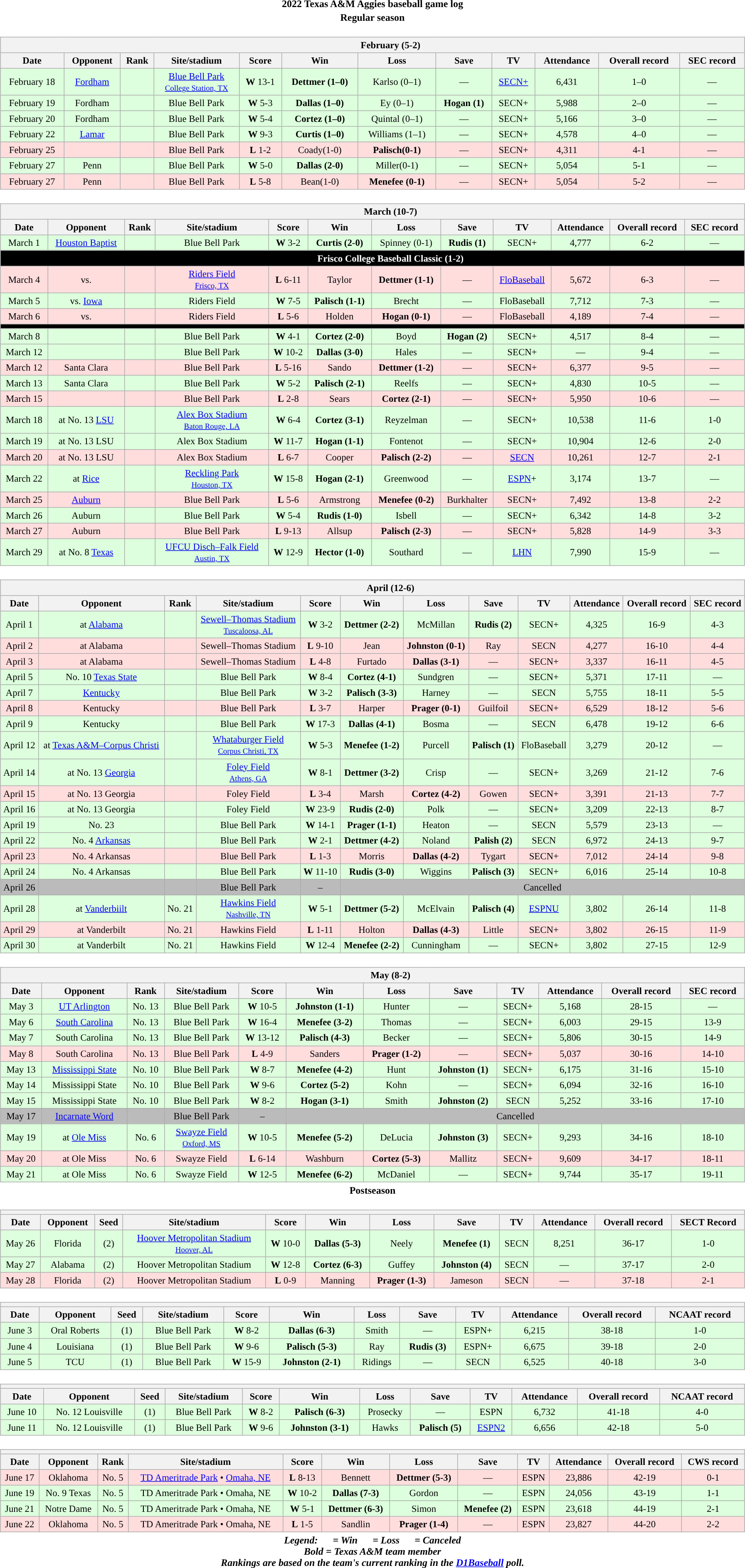<table class="toccolours" width=95% style="clear:both; margin:1.5em auto; text-align:center;">
<tr>
<th colspan=2>2022 Texas A&M Aggies baseball game log</th>
</tr>
<tr>
<th colspan=2>Regular season</th>
</tr>
<tr valign="top">
<td><br><table class="wikitable collapsible" style="margin:auto; width:100%; text-align:center; font-size:95%">
<tr>
<th colspan=12 style="padding-left:4em;">February (5-2)</th>
</tr>
<tr>
<th>Date</th>
<th>Opponent</th>
<th>Rank</th>
<th>Site/stadium</th>
<th>Score</th>
<th>Win</th>
<th>Loss</th>
<th>Save</th>
<th>TV</th>
<th>Attendance</th>
<th>Overall record</th>
<th>SEC record</th>
</tr>
<tr align="center" bgcolor="ddffdd">
<td>February 18</td>
<td><a href='#'>Fordham</a></td>
<td></td>
<td><a href='#'>Blue Bell Park</a><br><small><a href='#'>College Station, TX</a></small></td>
<td><strong>W</strong> 13-1</td>
<td><strong>Dettmer (1–0)</strong></td>
<td>Karlso (0–1)</td>
<td>—</td>
<td><a href='#'>SECN+</a></td>
<td>6,431</td>
<td>1–0</td>
<td>—</td>
</tr>
<tr align="center" bgcolor="ddffdd">
<td>February 19</td>
<td>Fordham</td>
<td></td>
<td>Blue Bell Park</td>
<td><strong>W</strong> 5-3</td>
<td><strong>Dallas (1–0)</strong></td>
<td>Ey (0–1)</td>
<td><strong>Hogan (1)</strong></td>
<td>SECN+</td>
<td>5,988</td>
<td>2–0</td>
<td>—</td>
</tr>
<tr align="center" bgcolor="ddffdd">
<td>February 20</td>
<td>Fordham</td>
<td></td>
<td>Blue Bell Park</td>
<td><strong>W</strong> 5-4</td>
<td><strong>Cortez (1–0)</strong></td>
<td>Quintal (0–1)</td>
<td>—</td>
<td>SECN+</td>
<td>5,166</td>
<td>3–0</td>
<td>—</td>
</tr>
<tr align="center" bgcolor="ddffdd">
<td>February 22</td>
<td><a href='#'>Lamar</a></td>
<td></td>
<td>Blue Bell Park</td>
<td><strong>W</strong> 9-3</td>
<td><strong>Curtis (1–0)</strong></td>
<td>Williams (1–1)</td>
<td>—</td>
<td>SECN+</td>
<td>4,578</td>
<td>4–0</td>
<td>—</td>
</tr>
<tr align="center" bgcolor="ffdddd">
<td>February 25</td>
<td></td>
<td></td>
<td>Blue Bell Park</td>
<td><strong>L</strong> 1-2</td>
<td>Coady(1-0)</td>
<td><strong>Palisch(0-1)</strong></td>
<td>—</td>
<td>SECN+</td>
<td>4,311</td>
<td>4-1</td>
<td>—</td>
</tr>
<tr align="center" bgcolor="ddffdd">
<td>February 27</td>
<td>Penn</td>
<td></td>
<td>Blue Bell Park</td>
<td><strong>W</strong> 5-0</td>
<td><strong>Dallas (2-0)</strong></td>
<td>Miller(0-1)</td>
<td>—</td>
<td>SECN+</td>
<td>5,054</td>
<td>5-1</td>
<td>—</td>
</tr>
<tr align="center" bgcolor="ffdddd">
<td>February 27</td>
<td>Penn</td>
<td></td>
<td>Blue Bell Park</td>
<td><strong>L</strong> 5-8</td>
<td>Bean(1-0)</td>
<td><strong>Menefee (0-1)</strong></td>
<td>—</td>
<td>SECN+</td>
<td>5,054</td>
<td>5-2</td>
<td>—</td>
</tr>
</table>
</td>
</tr>
<tr>
<td><br><table class="wikitable collapsible " style="margin:auto; width:100%; text-align:center; font-size:95%">
<tr>
<th colspan=12 style="padding-left:4em;">March (10-7)</th>
</tr>
<tr>
<th>Date</th>
<th>Opponent</th>
<th>Rank</th>
<th>Site/stadium</th>
<th>Score</th>
<th>Win</th>
<th>Loss</th>
<th>Save</th>
<th>TV</th>
<th>Attendance</th>
<th>Overall record</th>
<th>SEC record</th>
</tr>
<tr align="center" bgcolor="ddffdd">
<td>March 1</td>
<td><a href='#'>Houston Baptist</a></td>
<td></td>
<td>Blue Bell Park</td>
<td><strong>W</strong> 3-2</td>
<td><strong>Curtis (2-0)</strong></td>
<td>Spinney (0-1)</td>
<td><strong>Rudis (1)</strong></td>
<td>SECN+</td>
<td>4,777</td>
<td>6-2</td>
<td>—</td>
</tr>
<tr>
<th colspan=12 style="padding-left:4em;background:#000000; color:white">Frisco College Baseball Classic (1-2)</th>
</tr>
<tr align="center" bgcolor="ffdddd">
<td>March 4</td>
<td>vs. </td>
<td></td>
<td><a href='#'>Riders Field</a><br><small><a href='#'>Frisco, TX</a></small></td>
<td><strong>L</strong> 6-11</td>
<td>Taylor</td>
<td><strong>Dettmer (1-1)</strong></td>
<td>—</td>
<td><a href='#'>FloBaseball</a></td>
<td>5,672</td>
<td>6-3</td>
<td>—</td>
</tr>
<tr align="center" bgcolor="ddffdd">
<td>March 5</td>
<td>vs. <a href='#'>Iowa</a></td>
<td></td>
<td>Riders Field</td>
<td><strong>W</strong> 7-5</td>
<td><strong>Palisch (1-1)</strong></td>
<td>Brecht</td>
<td>—</td>
<td>FloBaseball</td>
<td>7,712</td>
<td>7-3</td>
<td>—</td>
</tr>
<tr align="center" bgcolor="ffdddd">
<td>March 6</td>
<td>vs. </td>
<td></td>
<td>Riders Field</td>
<td><strong>L</strong> 5-6</td>
<td>Holden</td>
<td><strong>Hogan (0-1)</strong></td>
<td>—</td>
<td>FloBaseball</td>
<td>4,189</td>
<td>7-4</td>
<td>—</td>
</tr>
<tr>
<th colspan=12 style="padding-left:4em;background:#000000; color:white"></th>
</tr>
<tr align="center" bgcolor="ddffdd">
<td>March 8</td>
<td></td>
<td></td>
<td>Blue Bell Park</td>
<td><strong>W</strong> 4-1</td>
<td><strong>Cortez (2-0)</strong></td>
<td>Boyd</td>
<td><strong>Hogan (2)</strong></td>
<td>SECN+</td>
<td>4,517</td>
<td>8-4</td>
<td>—</td>
</tr>
<tr align="center" bgcolor="ddffdd">
<td>March 12</td>
<td></td>
<td></td>
<td>Blue Bell Park</td>
<td><strong>W</strong> 10-2</td>
<td><strong>Dallas (3-0)</strong></td>
<td>Hales</td>
<td>—</td>
<td>SECN+</td>
<td>—</td>
<td>9-4</td>
<td>—</td>
</tr>
<tr align="center" bgcolor="ffdddd">
<td>March 12</td>
<td>Santa Clara</td>
<td></td>
<td>Blue Bell Park</td>
<td><strong>L</strong> 5-16</td>
<td>Sando</td>
<td><strong>Dettmer (1-2)</strong></td>
<td>—</td>
<td>SECN+</td>
<td>6,377</td>
<td>9-5</td>
<td>—</td>
</tr>
<tr align="center" bgcolor="ddffdd">
<td>March 13</td>
<td>Santa Clara</td>
<td></td>
<td>Blue Bell Park</td>
<td><strong>W</strong> 5-2</td>
<td><strong>Palisch (2-1)</strong></td>
<td>Reelfs</td>
<td>—</td>
<td>SECN+</td>
<td>4,830</td>
<td>10-5</td>
<td>—</td>
</tr>
<tr align="center" bgcolor="ffdddd">
<td>March 15</td>
<td></td>
<td></td>
<td>Blue Bell Park</td>
<td><strong>L</strong> 2-8</td>
<td>Sears</td>
<td><strong>Cortez (2-1)</strong></td>
<td>—</td>
<td>SECN+</td>
<td>5,950</td>
<td>10-6</td>
<td>—</td>
</tr>
<tr align="center" bgcolor="ddffdd">
<td>March 18</td>
<td>at No. 13 <a href='#'>LSU</a></td>
<td></td>
<td><a href='#'>Alex Box Stadium</a><br><small><a href='#'>Baton Rouge, LA</a></small></td>
<td><strong>W</strong> 6-4</td>
<td><strong>Cortez (3-1)</strong></td>
<td>Reyzelman</td>
<td>—</td>
<td>SECN+</td>
<td>10,538</td>
<td>11-6</td>
<td>1-0</td>
</tr>
<tr align="center" bgcolor="ddffdd">
<td>March 19</td>
<td>at No. 13 LSU</td>
<td></td>
<td>Alex Box Stadium</td>
<td><strong>W</strong> 11-7</td>
<td><strong>Hogan (1-1)</strong></td>
<td>Fontenot</td>
<td>—</td>
<td>SECN+</td>
<td>10,904</td>
<td>12-6</td>
<td>2-0</td>
</tr>
<tr align="center" bgcolor="ffdddd">
<td>March 20</td>
<td>at No. 13 LSU</td>
<td></td>
<td>Alex Box Stadium</td>
<td><strong>L</strong> 6-7</td>
<td>Cooper</td>
<td><strong>Palisch (2-2)</strong></td>
<td>—</td>
<td><a href='#'>SECN</a></td>
<td>10,261</td>
<td>12-7</td>
<td>2-1</td>
</tr>
<tr align="center" bgcolor="ddffdd">
<td>March 22</td>
<td>at <a href='#'>Rice</a></td>
<td></td>
<td><a href='#'>Reckling Park</a><br><small><a href='#'>Houston, TX</a></small></td>
<td><strong>W</strong> 15-8</td>
<td><strong>Hogan (2-1)</strong></td>
<td>Greenwood</td>
<td>—</td>
<td><a href='#'>ESPN</a>+</td>
<td>3,174</td>
<td>13-7</td>
<td>—</td>
</tr>
<tr align="center" bgcolor="ffdddd">
<td>March 25</td>
<td><a href='#'>Auburn</a></td>
<td></td>
<td>Blue Bell Park</td>
<td><strong>L</strong> 5-6</td>
<td>Armstrong</td>
<td><strong>Menefee (0-2)</strong></td>
<td>Burkhalter</td>
<td>SECN+</td>
<td>7,492</td>
<td>13-8</td>
<td>2-2</td>
</tr>
<tr align="center" bgcolor="ddffdd">
<td>March 26</td>
<td>Auburn</td>
<td></td>
<td>Blue Bell Park</td>
<td><strong>W</strong> 5-4</td>
<td><strong>Rudis (1-0)</strong></td>
<td>Isbell</td>
<td>—</td>
<td>SECN+</td>
<td>6,342</td>
<td>14-8</td>
<td>3-2</td>
</tr>
<tr align="center" bgcolor="ffdddd">
<td>March 27</td>
<td>Auburn</td>
<td></td>
<td>Blue Bell Park</td>
<td><strong>L</strong> 9-13</td>
<td>Allsup</td>
<td><strong>Palisch (2-3)</strong></td>
<td>—</td>
<td>SECN+</td>
<td>5,828</td>
<td>14-9</td>
<td>3-3</td>
</tr>
<tr align="center" bgcolor="ddffdd">
<td>March 29</td>
<td>at No. 8 <a href='#'>Texas</a></td>
<td></td>
<td><a href='#'>UFCU Disch–Falk Field</a><br><small><a href='#'>Austin, TX</a></small></td>
<td><strong>W</strong> 12-9</td>
<td><strong>Hector (1-0)</strong></td>
<td>Southard</td>
<td>—</td>
<td><a href='#'>LHN</a></td>
<td>7,990</td>
<td>15-9</td>
<td>—</td>
</tr>
</table>
</td>
</tr>
<tr>
<td><br><table class="wikitable collapsible" style="margin:auto; width:100%; text-align:center; font-size:95%">
<tr>
<th colspan=12 style="padding-left:4em;">April (12-6)</th>
</tr>
<tr>
<th>Date</th>
<th>Opponent</th>
<th>Rank</th>
<th>Site/stadium</th>
<th>Score</th>
<th>Win</th>
<th>Loss</th>
<th>Save</th>
<th>TV</th>
<th>Attendance</th>
<th>Overall record</th>
<th>SEC record</th>
</tr>
<tr align="center" bgcolor="ddffdd">
<td>April 1</td>
<td>at <a href='#'>Alabama</a></td>
<td></td>
<td><a href='#'>Sewell–Thomas Stadium</a><br><small><a href='#'>Tuscaloosa, AL</a></small></td>
<td><strong>W</strong> 3-2</td>
<td><strong>Dettmer (2-2)</strong></td>
<td>McMillan</td>
<td><strong>Rudis (2)</strong></td>
<td>SECN+</td>
<td>4,325</td>
<td>16-9</td>
<td>4-3</td>
</tr>
<tr align="center" bgcolor="ffdddd">
<td>April 2</td>
<td>at Alabama</td>
<td></td>
<td>Sewell–Thomas Stadium</td>
<td><strong>L</strong> 9-10</td>
<td>Jean</td>
<td><strong>Johnston (0-1)</strong></td>
<td>Ray</td>
<td>SECN</td>
<td>4,277</td>
<td>16-10</td>
<td>4-4</td>
</tr>
<tr align="center" bgcolor="ffdddd">
<td>April 3</td>
<td>at Alabama</td>
<td></td>
<td>Sewell–Thomas Stadium</td>
<td><strong>L</strong> 4-8</td>
<td>Furtado</td>
<td><strong>Dallas (3-1)</strong></td>
<td>—</td>
<td>SECN+</td>
<td>3,337</td>
<td>16-11</td>
<td>4-5</td>
</tr>
<tr align="center" bgcolor="ddffdd">
<td>April 5</td>
<td>No. 10 <a href='#'>Texas State</a></td>
<td></td>
<td>Blue Bell Park</td>
<td><strong>W</strong> 8-4</td>
<td><strong>Cortez (4-1)</strong></td>
<td>Sundgren</td>
<td>—</td>
<td>SECN+</td>
<td>5,371</td>
<td>17-11</td>
<td>—</td>
</tr>
<tr align="center" bgcolor="ddffdd">
<td>April 7</td>
<td><a href='#'>Kentucky</a></td>
<td></td>
<td>Blue Bell Park</td>
<td><strong>W</strong> 3-2</td>
<td><strong>Palisch (3-3)</strong></td>
<td>Harney</td>
<td>—</td>
<td>SECN</td>
<td>5,755</td>
<td>18-11</td>
<td>5-5</td>
</tr>
<tr align="center" bgcolor="ffdddd">
<td>April 8</td>
<td>Kentucky</td>
<td></td>
<td>Blue Bell Park</td>
<td><strong>L</strong> 3-7</td>
<td>Harper</td>
<td><strong>Prager (0-1)</strong></td>
<td>Guilfoil</td>
<td>SECN+</td>
<td>6,529</td>
<td>18-12</td>
<td>5-6</td>
</tr>
<tr align="center" bgcolor="ddffdd">
<td>April 9</td>
<td>Kentucky</td>
<td></td>
<td>Blue Bell Park</td>
<td><strong>W</strong> 17-3</td>
<td><strong>Dallas (4-1)</strong></td>
<td>Bosma</td>
<td>—</td>
<td>SECN</td>
<td>6,478</td>
<td>19-12</td>
<td>6-6</td>
</tr>
<tr align="center" bgcolor="ddffdd">
<td>April 12</td>
<td>at <a href='#'>Texas A&M–Corpus Christi</a></td>
<td></td>
<td><a href='#'>Whataburger Field</a><br><small><a href='#'>Corpus Christi, TX</a></small></td>
<td><strong>W</strong> 5-3</td>
<td><strong>Menefee (1-2)</strong></td>
<td>Purcell</td>
<td><strong>Palisch (1)</strong></td>
<td>FloBaseball</td>
<td>3,279</td>
<td>20-12</td>
<td>—</td>
</tr>
<tr align="center" bgcolor="ddffdd">
<td>April 14</td>
<td>at No. 13 <a href='#'>Georgia</a></td>
<td></td>
<td><a href='#'>Foley Field</a><br><small><a href='#'>Athens, GA</a></small></td>
<td><strong>W</strong> 8-1</td>
<td><strong>Dettmer (3-2)</strong></td>
<td>Crisp</td>
<td>—</td>
<td>SECN+</td>
<td>3,269</td>
<td>21-12</td>
<td>7-6</td>
</tr>
<tr align="center" bgcolor="ffdddd">
<td>April 15</td>
<td>at No. 13 Georgia</td>
<td></td>
<td>Foley Field</td>
<td><strong>L</strong> 3-4</td>
<td>Marsh</td>
<td><strong>Cortez (4-2)</strong></td>
<td>Gowen</td>
<td>SECN+</td>
<td>3,391</td>
<td>21-13</td>
<td>7-7</td>
</tr>
<tr align="center" bgcolor="ddffdd">
<td>April 16</td>
<td>at No. 13 Georgia</td>
<td></td>
<td>Foley Field</td>
<td><strong>W</strong> 23-9</td>
<td><strong>Rudis (2-0)</strong></td>
<td>Polk</td>
<td>—</td>
<td>SECN+</td>
<td>3,209</td>
<td>22-13</td>
<td>8-7</td>
</tr>
<tr align="center" bgcolor="ddffdd">
<td>April 19</td>
<td>No. 23 </td>
<td></td>
<td>Blue Bell Park</td>
<td><strong>W</strong> 14-1</td>
<td><strong>Prager (1-1)</strong></td>
<td>Heaton</td>
<td>—</td>
<td>SECN</td>
<td>5,579</td>
<td>23-13</td>
<td>—</td>
</tr>
<tr align="center" bgcolor="ddffdd">
<td>April 22</td>
<td>No. 4 <a href='#'>Arkansas</a></td>
<td></td>
<td>Blue Bell Park</td>
<td><strong>W</strong> 2-1</td>
<td><strong>Dettmer (4-2)</strong></td>
<td>Noland</td>
<td><strong>Palish (2)</strong></td>
<td>SECN</td>
<td>6,972</td>
<td>24-13</td>
<td>9-7</td>
</tr>
<tr align="center" bgcolor="ffdddd">
<td>April 23</td>
<td>No. 4 Arkansas</td>
<td></td>
<td>Blue Bell Park</td>
<td><strong>L</strong> 1-3</td>
<td>Morris</td>
<td><strong>Dallas (4-2)</strong></td>
<td>Tygart</td>
<td>SECN+</td>
<td>7,012</td>
<td>24-14</td>
<td>9-8</td>
</tr>
<tr align="center" bgcolor="ddffdd">
<td>April 24</td>
<td>No. 4 Arkansas</td>
<td></td>
<td>Blue Bell Park</td>
<td><strong>W</strong> 11-10</td>
<td><strong>Rudis (3-0)</strong></td>
<td>Wiggins</td>
<td><strong>Palisch (3)</strong></td>
<td>SECN+</td>
<td>6,016</td>
<td>25-14</td>
<td>10-8</td>
</tr>
<tr align="center" bgcolor="bbbbbb">
<td>April 26</td>
<td></td>
<td></td>
<td>Blue Bell Park</td>
<td>–</td>
<td colspan="7">Cancelled</td>
</tr>
<tr align="center" bgcolor="ddffdd">
<td>April 28</td>
<td>at <a href='#'>Vanderbiilt</a></td>
<td>No. 21</td>
<td><a href='#'>Hawkins Field</a><br><small><a href='#'>Nashville, TN</a></small></td>
<td><strong>W</strong> 5-1</td>
<td><strong>Dettmer (5-2)</strong></td>
<td>McElvain</td>
<td><strong>Palisch (4)</strong></td>
<td><a href='#'>ESPNU</a></td>
<td>3,802</td>
<td>26-14</td>
<td>11-8</td>
</tr>
<tr align="center" bgcolor="ffdddd">
<td>April 29</td>
<td>at Vanderbilt</td>
<td>No. 21</td>
<td>Hawkins Field</td>
<td><strong>L</strong> 1-11</td>
<td>Holton</td>
<td><strong>Dallas (4-3)</strong></td>
<td>Little</td>
<td>SECN+</td>
<td>3,802</td>
<td>26-15</td>
<td>11-9</td>
</tr>
<tr align="center" bgcolor="ddffdd">
<td>April 30</td>
<td>at Vanderbilt</td>
<td>No. 21</td>
<td>Hawkins Field</td>
<td><strong>W</strong> 12-4</td>
<td><strong>Menefee (2-2)</strong></td>
<td>Cunningham</td>
<td>—</td>
<td>SECN+</td>
<td>3,802</td>
<td>27-15</td>
<td>12-9</td>
</tr>
</table>
</td>
</tr>
<tr>
<td><br><table class="wikitable collapsible" style="margin:auto; width:100%; text-align:center; font-size:95%">
<tr>
<th colspan=13 style="padding-left:4em;">May (8-2)</th>
</tr>
<tr>
<th>Date</th>
<th>Opponent</th>
<th>Rank</th>
<th>Site/stadium</th>
<th>Score</th>
<th>Win</th>
<th>Loss</th>
<th>Save</th>
<th>TV</th>
<th>Attendance</th>
<th>Overall record</th>
<th>SEC record</th>
</tr>
<tr align="center" bgcolor="ddffdd">
<td>May 3</td>
<td><a href='#'>UT Arlington</a></td>
<td>No. 13</td>
<td>Blue Bell Park</td>
<td><strong>W</strong> 10-5</td>
<td><strong>Johnston (1-1)</strong></td>
<td>Hunter</td>
<td>—</td>
<td>SECN+</td>
<td>5,168</td>
<td>28-15</td>
<td>—</td>
</tr>
<tr align="center" bgcolor="ddffdd">
<td>May 6</td>
<td><a href='#'>South Carolina</a></td>
<td>No. 13</td>
<td>Blue Bell Park</td>
<td><strong>W</strong> 16-4</td>
<td><strong>Menefee (3-2)</strong></td>
<td>Thomas</td>
<td>—</td>
<td>SECN+</td>
<td>6,003</td>
<td>29-15</td>
<td>13-9</td>
</tr>
<tr align="center" bgcolor="ddffdd">
<td>May 7</td>
<td>South Carolina</td>
<td>No. 13</td>
<td>Blue Bell Park</td>
<td><strong>W</strong> 13-12</td>
<td><strong>Palisch (4-3)</strong></td>
<td>Becker</td>
<td>—</td>
<td>SECN+</td>
<td>5,806</td>
<td>30-15</td>
<td>14-9</td>
</tr>
<tr align="center" bgcolor="ffdddd">
<td>May 8</td>
<td>South Carolina</td>
<td>No. 13</td>
<td>Blue Bell Park</td>
<td><strong>L</strong> 4-9</td>
<td>Sanders</td>
<td><strong>Prager (1-2)</strong></td>
<td>—</td>
<td>SECN+</td>
<td>5,037</td>
<td>30-16</td>
<td>14-10</td>
</tr>
<tr align="center" bgcolor="ddffdd">
<td>May 13</td>
<td><a href='#'>Mississippi State</a></td>
<td>No. 10</td>
<td>Blue Bell Park</td>
<td><strong>W</strong> 8-7</td>
<td><strong>Menefee (4-2)</strong></td>
<td>Hunt</td>
<td><strong>Johnston (1)</strong></td>
<td>SECN+</td>
<td>6,175</td>
<td>31-16</td>
<td>15-10</td>
</tr>
<tr align="center" bgcolor="ddffdd">
<td>May 14</td>
<td>Mississippi State</td>
<td>No. 10</td>
<td>Blue Bell Park</td>
<td><strong>W</strong> 9-6</td>
<td><strong>Cortez (5-2)</strong></td>
<td>Kohn</td>
<td>—</td>
<td>SECN+</td>
<td>6,094</td>
<td>32-16</td>
<td>16-10</td>
</tr>
<tr align="center" bgcolor="ddffdd">
<td>May 15</td>
<td>Mississippi State</td>
<td>No. 10</td>
<td>Blue Bell Park</td>
<td><strong>W</strong> 8-2</td>
<td><strong>Hogan (3-1)</strong></td>
<td>Smith</td>
<td><strong>Johnston (2)</strong></td>
<td>SECN</td>
<td>5,252</td>
<td>33-16</td>
<td>17-10</td>
</tr>
<tr align="center" bgcolor="bbbbbb">
<td>May 17</td>
<td><a href='#'>Incarnate Word</a></td>
<td></td>
<td>Blue Bell Park</td>
<td>–</td>
<td colspan="7">Cancelled</td>
</tr>
<tr align="center" bgcolor="ddffdd">
<td>May 19</td>
<td>at <a href='#'>Ole Miss</a></td>
<td>No. 6</td>
<td><a href='#'>Swayze Field</a><br><small><a href='#'>Oxford, MS</a></small></td>
<td><strong>W</strong> 10-5</td>
<td><strong>Menefee (5-2)</strong></td>
<td>DeLucia</td>
<td><strong>Johnston (3)</strong></td>
<td>SECN+</td>
<td>9,293</td>
<td>34-16</td>
<td>18-10</td>
</tr>
<tr align="center" bgcolor="ffdddd">
<td>May 20</td>
<td>at Ole Miss</td>
<td>No. 6</td>
<td>Swayze Field</td>
<td><strong>L</strong> 6-14</td>
<td>Washburn</td>
<td><strong>Cortez (5-3)</strong></td>
<td>Mallitz</td>
<td>SECN+</td>
<td>9,609</td>
<td>34-17</td>
<td>18-11</td>
</tr>
<tr align="center" bgcolor="ddffdd">
<td>May 21</td>
<td>at Ole Miss</td>
<td>No. 6</td>
<td>Swayze Field</td>
<td><strong>W</strong> 12-5</td>
<td><strong>Menefee (6-2)</strong></td>
<td>McDaniel</td>
<td>—</td>
<td>SECN+</td>
<td>9,744</td>
<td>35-17</td>
<td>19-11</td>
</tr>
</table>
</td>
</tr>
<tr>
<th colspan=2>Postseason</th>
</tr>
<tr>
<td><br><table class="wikitable collapsible" style="margin:auto; width:100%; text-align:center; font-size:95%">
<tr>
<th colspan=12 style="padding-left:4em;"></th>
</tr>
<tr>
<th>Date</th>
<th>Opponent</th>
<th>Seed</th>
<th>Site/stadium</th>
<th>Score</th>
<th>Win</th>
<th>Loss</th>
<th>Save</th>
<th>TV</th>
<th>Attendance</th>
<th>Overall record</th>
<th>SECT Record</th>
</tr>
<tr align="center" bgcolor="ddffdd">
<td>May 26</td>
<td>Florida</td>
<td>(2)</td>
<td><a href='#'>Hoover Metropolitan Stadium</a><br><small><a href='#'>Hoover, AL</a></small></td>
<td><strong>W</strong>  10-0</td>
<td><strong>Dallas (5-3)</strong></td>
<td>Neely</td>
<td><strong>Menefee (1)</strong></td>
<td>SECN</td>
<td>8,251</td>
<td>36-17</td>
<td>1-0</td>
</tr>
<tr align="center" bgcolor="ddffdd">
<td>May 27</td>
<td>Alabama</td>
<td>(2)</td>
<td>Hoover Metropolitan Stadium</td>
<td><strong>W</strong> 12-8</td>
<td><strong>Cortez (6-3)</strong></td>
<td>Guffey</td>
<td><strong>Johnston (4)</strong></td>
<td>SECN</td>
<td>—</td>
<td>37-17</td>
<td>2-0</td>
</tr>
<tr align="center" bgcolor="ffdddd">
<td>May 28</td>
<td>Florida</td>
<td>(2)</td>
<td>Hoover Metropolitan Stadium</td>
<td><strong>L</strong> 0-9</td>
<td>Manning</td>
<td><strong>Prager (1-3)</strong></td>
<td>Jameson</td>
<td>SECN</td>
<td>—</td>
<td>37-18</td>
<td>2-1</td>
</tr>
</table>
</td>
</tr>
<tr>
<td><br><table class="wikitable collapsible" style="margin:auto; width:100%; text-align:center; font-size:95%">
<tr>
<th colspan="12" style="padding-left:4em;"></th>
</tr>
<tr>
<th>Date</th>
<th>Opponent</th>
<th>Seed</th>
<th>Site/stadium</th>
<th>Score</th>
<th>Win</th>
<th>Loss</th>
<th>Save</th>
<th>TV</th>
<th>Attendance</th>
<th>Overall record</th>
<th>NCAAT record</th>
</tr>
<tr align="center" bgcolor="ddffdd">
<td>June 3</td>
<td>Oral Roberts</td>
<td>(1)</td>
<td>Blue Bell Park</td>
<td><strong>W</strong>  8-2</td>
<td><strong>Dallas (6-3)</strong></td>
<td>Smith</td>
<td>—</td>
<td>ESPN+</td>
<td>6,215</td>
<td>38-18</td>
<td>1-0</td>
</tr>
<tr align="center" bgcolor="ddffdd">
<td>June 4</td>
<td>Louisiana</td>
<td>(1)</td>
<td>Blue Bell Park</td>
<td><strong>W</strong> 9-6</td>
<td><strong>Palisch (5-3)</strong></td>
<td>Ray</td>
<td><strong>Rudis (3)</strong></td>
<td>ESPN+</td>
<td>6,675</td>
<td>39-18</td>
<td>2-0</td>
</tr>
<tr align="center" bgcolor="ddffdd">
<td>June 5</td>
<td>TCU</td>
<td>(1)</td>
<td>Blue Bell Park</td>
<td><strong>W</strong> 15-9</td>
<td><strong>Johnston (2-1)</strong></td>
<td>Ridings</td>
<td>—</td>
<td>SECN</td>
<td>6,525</td>
<td>40-18</td>
<td>3-0</td>
</tr>
</table>
</td>
</tr>
<tr>
<td><br><table class="wikitable collapsible" style="margin:auto; width:100%; text-align:center; font-size:95%">
<tr>
<th colspan="12" style="padding-left:4em;"></th>
</tr>
<tr>
<th>Date</th>
<th>Opponent</th>
<th>Seed</th>
<th>Site/stadium</th>
<th>Score</th>
<th>Win</th>
<th>Loss</th>
<th>Save</th>
<th>TV</th>
<th>Attendance</th>
<th>Overall record</th>
<th>NCAAT record</th>
</tr>
<tr align="center" bgcolor="ddffdd">
<td>June 10</td>
<td>No. 12 Louisville</td>
<td>(1)</td>
<td>Blue Bell Park</td>
<td><strong>W</strong>  8-2</td>
<td><strong>Palisch (6-3)</strong></td>
<td>Prosecky</td>
<td>—</td>
<td>ESPN</td>
<td>6,732</td>
<td>41-18</td>
<td>4-0</td>
</tr>
<tr align="center" bgcolor="ddffdd">
<td>June 11</td>
<td>No. 12 Louisville</td>
<td>(1)</td>
<td>Blue Bell Park</td>
<td><strong>W</strong> 9-6</td>
<td><strong>Johnston (3-1)</strong></td>
<td>Hawks</td>
<td><strong>Palisch (5)</strong></td>
<td><a href='#'>ESPN2</a></td>
<td>6,656</td>
<td>42-18</td>
<td>5-0</td>
</tr>
</table>
</td>
</tr>
<tr>
<td><br><table class="wikitable collapsible" style="margin:auto; width:100%; text-align:center; font-size:95%">
<tr>
<th colspan="12" style="padding-left:4em;"></th>
</tr>
<tr>
<th>Date</th>
<th>Opponent</th>
<th>Rank</th>
<th>Site/stadium</th>
<th>Score</th>
<th>Win</th>
<th>Loss</th>
<th>Save</th>
<th>TV</th>
<th>Attendance</th>
<th>Overall record</th>
<th>CWS record</th>
</tr>
<tr align="center" bgcolor="ffdddd">
<td>June 17</td>
<td>Oklahoma</td>
<td>No. 5</td>
<td><a href='#'>TD Ameritrade Park</a> • <a href='#'>Omaha, NE</a></td>
<td><strong>L</strong>  8-13</td>
<td>Bennett</td>
<td><strong>Dettmer (5-3)</strong></td>
<td>—</td>
<td>ESPN</td>
<td>23,886</td>
<td>42-19</td>
<td>0-1</td>
</tr>
<tr align="center" bgcolor="ddffdd">
<td>June 19</td>
<td>No. 9 Texas</td>
<td>No. 5</td>
<td>TD Ameritrade Park • Omaha, NE</td>
<td><strong>W</strong> 10-2</td>
<td><strong>Dallas (7-3)</strong></td>
<td>Gordon</td>
<td>—</td>
<td>ESPN</td>
<td>24,056</td>
<td>43-19</td>
<td>1-1</td>
</tr>
<tr align="center" bgcolor="ddffdd">
<td>June 21</td>
<td>Notre Dame</td>
<td>No. 5</td>
<td>TD Ameritrade Park • Omaha, NE</td>
<td><strong>W</strong> 5-1</td>
<td><strong>Dettmer (6-3)</strong></td>
<td>Simon</td>
<td><strong>Menefee (2)</strong></td>
<td>ESPN</td>
<td>23,618</td>
<td>44-19</td>
<td>2-1</td>
</tr>
<tr align="center" bgcolor="ffdddd">
<td>June 22</td>
<td>Oklahoma</td>
<td>No. 5</td>
<td>TD Ameritrade Park • Omaha, NE</td>
<td><strong>L</strong> 1-5</td>
<td>Sandlin</td>
<td><strong>Prager (1-4)</strong></td>
<td>—</td>
<td>ESPN</td>
<td>23,827</td>
<td>44-20</td>
<td>2-2</td>
</tr>
</table>
</td>
</tr>
<tr>
<th colspan=9><em>Legend:       = Win       = Loss       = Canceled<br>Bold = Texas A&M team member<br>Rankings are based on the team's current ranking in the <a href='#'>D1Baseball</a> poll.</em><br></th>
</tr>
</table>
